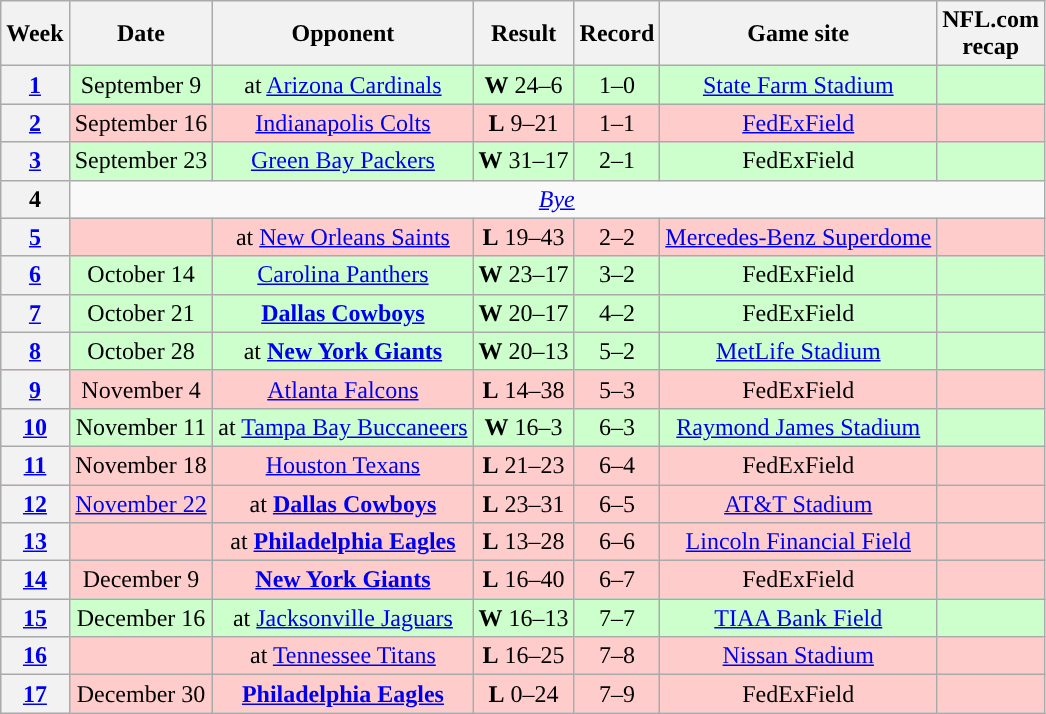<table class="wikitable" style="text-align:center">
<tr>
<th>Week</th>
<th>Date</th>
<th>Opponent</th>
<th>Result</th>
<th>Record</th>
<th>Game site</th>
<th>NFL.com<br>recap</th>
</tr>
<tr style="background:#cfc">
<th><a href='#'>1</a></th>
<td>September 9</td>
<td>at <a href='#'>Arizona Cardinals</a></td>
<td><strong>W</strong> 24–6</td>
<td>1–0</td>
<td><a href='#'>State Farm Stadium</a></td>
<td></td>
</tr>
<tr style="background:#fcc">
<th><a href='#'>2</a></th>
<td>September 16</td>
<td><a href='#'>Indianapolis Colts</a></td>
<td><strong>L</strong> 9–21</td>
<td>1–1</td>
<td><a href='#'>FedExField</a></td>
<td></td>
</tr>
<tr style="background:#cfc">
<th><a href='#'>3</a></th>
<td>September 23</td>
<td><a href='#'>Green Bay Packers</a></td>
<td><strong>W</strong> 31–17</td>
<td>2–1</td>
<td>FedExField</td>
<td></td>
</tr>
<tr>
<th>4</th>
<td colspan=6><em><a href='#'>Bye</a></em></td>
</tr>
<tr style="background:#fcc">
<th><a href='#'>5</a></th>
<td></td>
<td>at <a href='#'>New Orleans Saints</a></td>
<td><strong>L</strong> 19–43</td>
<td>2–2</td>
<td><a href='#'>Mercedes-Benz Superdome</a></td>
<td></td>
</tr>
<tr style="background:#cfc">
<th><a href='#'>6</a></th>
<td>October 14</td>
<td><a href='#'>Carolina Panthers</a></td>
<td><strong>W</strong> 23–17</td>
<td>3–2</td>
<td>FedExField</td>
<td></td>
</tr>
<tr style="background:#cfc">
<th><a href='#'>7</a></th>
<td>October 21</td>
<td><strong><a href='#'>Dallas Cowboys</a></strong></td>
<td><strong>W</strong> 20–17</td>
<td>4–2</td>
<td>FedExField</td>
<td></td>
</tr>
<tr style="background:#cfc">
<th><a href='#'>8</a></th>
<td>October 28</td>
<td>at <strong><a href='#'>New York Giants</a></strong></td>
<td><strong>W</strong> 20–13</td>
<td>5–2</td>
<td><a href='#'>MetLife Stadium</a></td>
<td></td>
</tr>
<tr style="background:#fcc">
<th><a href='#'>9</a></th>
<td>November 4</td>
<td><a href='#'>Atlanta Falcons</a></td>
<td><strong>L</strong> 14–38</td>
<td>5–3</td>
<td>FedExField</td>
<td></td>
</tr>
<tr style="background:#cfc">
<th><a href='#'>10</a></th>
<td>November 11</td>
<td>at <a href='#'>Tampa Bay Buccaneers</a></td>
<td><strong>W</strong> 16–3</td>
<td>6–3</td>
<td><a href='#'>Raymond James Stadium</a></td>
<td></td>
</tr>
<tr style="background:#fcc">
<th><a href='#'>11</a></th>
<td>November 18</td>
<td><a href='#'>Houston Texans</a></td>
<td><strong>L</strong> 21–23</td>
<td>6–4</td>
<td>FedExField</td>
<td></td>
</tr>
<tr style="background:#fcc">
<th><a href='#'>12</a></th>
<td><a href='#'>November 22</a></td>
<td>at <strong><a href='#'>Dallas Cowboys</a></strong></td>
<td><strong>L</strong> 23–31</td>
<td>6–5</td>
<td><a href='#'>AT&T Stadium</a></td>
<td></td>
</tr>
<tr style="background:#fcc">
<th><a href='#'>13</a></th>
<td></td>
<td>at <strong><a href='#'>Philadelphia Eagles</a></strong></td>
<td><strong>L</strong> 13–28</td>
<td>6–6</td>
<td><a href='#'>Lincoln Financial Field</a></td>
<td></td>
</tr>
<tr style="background:#fcc">
<th><a href='#'>14</a></th>
<td>December 9</td>
<td><strong><a href='#'>New York Giants</a></strong></td>
<td><strong>L</strong> 16–40</td>
<td>6–7</td>
<td>FedExField</td>
<td></td>
</tr>
<tr style="background:#cfc">
<th><a href='#'>15</a></th>
<td>December 16</td>
<td>at <a href='#'>Jacksonville Jaguars</a></td>
<td><strong>W</strong> 16–13</td>
<td>7–7</td>
<td><a href='#'>TIAA Bank Field</a></td>
<td></td>
</tr>
<tr style="background:#fcc">
<th><a href='#'>16</a></th>
<td></td>
<td>at <a href='#'>Tennessee Titans</a></td>
<td><strong>L</strong> 16–25</td>
<td>7–8</td>
<td><a href='#'>Nissan Stadium</a></td>
<td></td>
</tr>
<tr style="background:#fcc">
<th><a href='#'>17</a></th>
<td>December 30</td>
<td><strong><a href='#'>Philadelphia Eagles</a></strong></td>
<td><strong>L</strong> 0–24</td>
<td>7–9</td>
<td>FedExField</td>
<td></td>
</tr>
</table>
